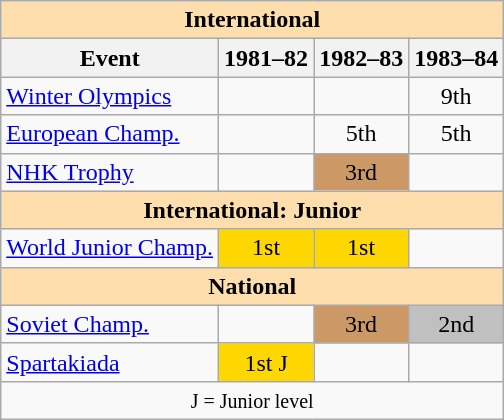<table class="wikitable" style="text-align:center">
<tr>
<th style="background-color: #ffdead; " colspan=4 align=center>International</th>
</tr>
<tr>
<th>Event</th>
<th>1981–82</th>
<th>1982–83</th>
<th>1983–84</th>
</tr>
<tr>
<td align=left><a href='#'>Winter Olympics</a></td>
<td></td>
<td></td>
<td>9th</td>
</tr>
<tr>
<td align=left><a href='#'>European Champ.</a></td>
<td></td>
<td>5th</td>
<td>5th</td>
</tr>
<tr>
<td align=left><a href='#'>NHK Trophy</a></td>
<td></td>
<td bgcolor=cc9966>3rd</td>
<td></td>
</tr>
<tr>
<th style="background-color: #ffdead; " colspan=4 align=center>International: Junior</th>
</tr>
<tr>
<td align=left><a href='#'>World Junior Champ.</a></td>
<td bgcolor=gold>1st</td>
<td bgcolor=gold>1st</td>
<td></td>
</tr>
<tr>
<th style="background-color: #ffdead; " colspan=4 align=center>National</th>
</tr>
<tr>
<td align=left><a href='#'>Soviet Champ.</a></td>
<td></td>
<td bgcolor=cc9966>3rd</td>
<td bgcolor=silver>2nd</td>
</tr>
<tr>
<td align=left><a href='#'>Spartakiada</a></td>
<td bgcolor=gold>1st J</td>
<td></td>
<td></td>
</tr>
<tr>
<td colspan=4 align=center><small> J = Junior level </small></td>
</tr>
</table>
